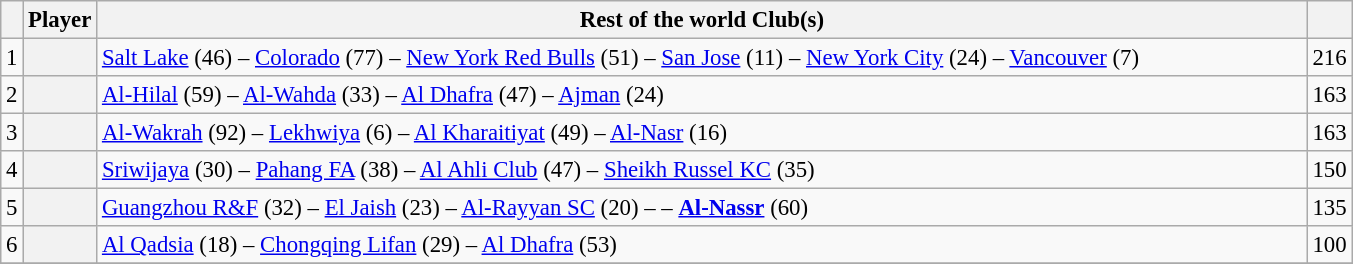<table class="wikitable plainrowheaders sortable" style="text-align:center;font-size:95%">
<tr>
<th scope="col"></th>
<th scope="col">Player</th>
<th style="width:800px;" class="unsortable">Rest of the world Club(s)</th>
<th scope="col"></th>
</tr>
<tr>
<td>1</td>
<th scope="row" style="text-align:left;"></th>
<td style="text-align:left;"> <a href='#'>Salt Lake</a> (46) – <a href='#'>Colorado</a> (77) – <a href='#'>New York Red Bulls</a> (51) – <a href='#'>San Jose</a> (11) – <a href='#'>New York City</a> (24) –  <a href='#'>Vancouver</a> (7)</td>
<td>216</td>
</tr>
<tr>
<td>2</td>
<th scope="row" style="text-align:left;"><em></em></th>
<td style="text-align:left;"> <a href='#'>Al-Hilal</a> (59) –  <a href='#'>Al-Wahda</a> (33) – <a href='#'>Al Dhafra</a> (47) – <a href='#'>Ajman</a> (24)</td>
<td>163</td>
</tr>
<tr>
<td>3</td>
<th scope="row" style="text-align:left;"></th>
<td style="text-align:left;"> <a href='#'>Al-Wakrah</a> (92) – <a href='#'>Lekhwiya</a> (6) – <a href='#'>Al Kharaitiyat</a> (49) –  <a href='#'>Al-Nasr</a> (16)</td>
<td>163</td>
</tr>
<tr>
<td>4</td>
<th scope="row" style="text-align:left;"></th>
<td style="text-align:left;"> <a href='#'>Sriwijaya</a> (30) –  <a href='#'>Pahang FA</a> (38) –  <a href='#'>Al Ahli Club</a> (47) –  <a href='#'>Sheikh Russel KC</a> (35)</td>
<td>150</td>
</tr>
<tr>
<td>5</td>
<th scope="row" style="text-align:left;"><strong></strong></th>
<td style="text-align:left;"> <a href='#'>Guangzhou R&F</a> (32) –  <a href='#'>El Jaish</a> (23) – <a href='#'>Al-Rayyan SC</a> (20) –  – <strong><a href='#'>Al-Nassr</a></strong> (60)</td>
<td>135</td>
</tr>
<tr>
<td>6</td>
<th scope="row" style="text-align:left;"></th>
<td style="text-align:left;"> <a href='#'>Al Qadsia</a> (18) –  <a href='#'>Chongqing Lifan</a> (29) –  <a href='#'>Al Dhafra</a> (53)</td>
<td>100</td>
</tr>
<tr>
</tr>
</table>
